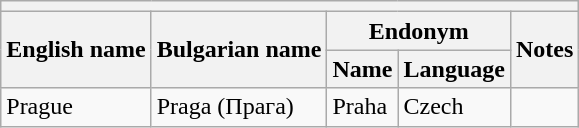<table class="wikitable sortable">
<tr>
<th colspan="5"></th>
</tr>
<tr>
<th rowspan="2">English name</th>
<th rowspan="2">Bulgarian name</th>
<th colspan="2">Endonym</th>
<th rowspan="2">Notes</th>
</tr>
<tr>
<th>Name</th>
<th>Language</th>
</tr>
<tr>
<td>Prague</td>
<td>Praga (Прага)</td>
<td>Praha</td>
<td>Czech</td>
<td></td>
</tr>
</table>
